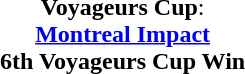<table width=95%>
<tr align=center>
<td><strong>Voyageurs Cup</strong>:<br> <strong><a href='#'>Montreal Impact</a></strong><br><strong>6th Voyageurs Cup Win</strong></td>
</tr>
</table>
